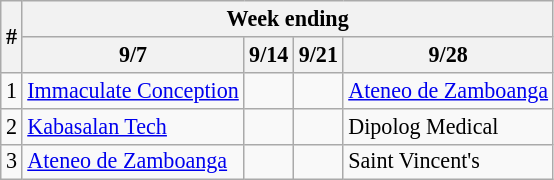<table class=wikitable style="font-size:92%;">
<tr>
<th rowspan=2>#</th>
<th colspan=9>Week ending</th>
</tr>
<tr>
<th>9/7</th>
<th>9/14</th>
<th>9/21</th>
<th>9/28</th>
</tr>
<tr>
<td>1</td>
<td><a href='#'>Immaculate Conception</a></td>
<td></td>
<td></td>
<td> <a href='#'>Ateneo de Zamboanga</a></td>
</tr>
<tr>
<td>2</td>
<td><a href='#'>Kabasalan Tech</a></td>
<td></td>
<td></td>
<td>Dipolog Medical</td>
</tr>
<tr>
<td>3</td>
<td> <a href='#'>Ateneo de Zamboanga</a></td>
<td></td>
<td></td>
<td>Saint Vincent's</td>
</tr>
</table>
